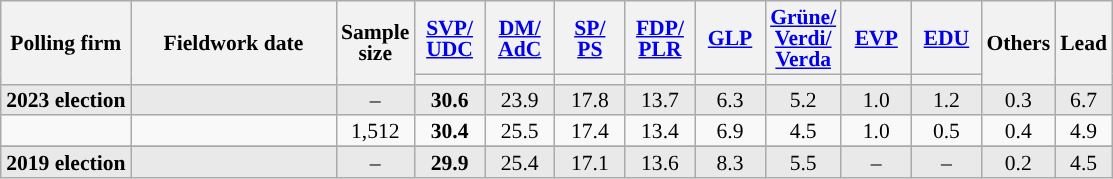<table class="wikitable sortable" style="text-align:center;font-size:90%;line-height:14px;">
<tr style="height:40px;">
<th style="width:80px;" rowspan="2">Polling firm</th>
<th style="width:130px;" rowspan="2">Fieldwork date</th>
<th style="width:35px;" rowspan="2">Sample<br>size</th>
<th class="unsortable" style="width:40px;"><a href='#'>SVP/<br>UDC</a></th>
<th class="unsortable" style="width:40px;"><a href='#'>DM/<br>AdC</a></th>
<th class="unsortable" style="width:40px;"><a href='#'>SP/<br>PS</a></th>
<th class="unsortable" style="width:40px;"><a href='#'>FDP/<br>PLR</a></th>
<th class="unsortable" style="width:40px;"><a href='#'>GLP</a></th>
<th class="unsortable" style="width:40px;"><a href='#'>Grüne/<br>Verdi/<br>Verda</a></th>
<th class="unsortable" style="width:40px;"><a href='#'>EVP</a></th>
<th class="unsortable" style="width:40px;"><a href='#'>EDU</a></th>
<th class="unsortable" style="width:30px;" rowspan="2">Others</th>
<th style="width:30px;" rowspan="2">Lead</th>
</tr>
<tr>
<th style="background:"></th>
<th style="background:"></th>
<th style="background:"></th>
<th style="background:"></th>
<th style="background:"></th>
<th style="background:"></th>
<th style="background:"></th>
<th style="background:"></th>
</tr>
<tr style="background:#E9E9E9;">
<td><strong>2023 election</strong></td>
<td></td>
<td>–</td>
<td style="background:#"><strong>30.6</strong></td>
<td>23.9</td>
<td>17.8</td>
<td>13.7</td>
<td>6.3</td>
<td>5.2</td>
<td>1.0</td>
<td>1.2</td>
<td>0.3</td>
<td style="background:">6.7</td>
</tr>
<tr>
<td></td>
<td></td>
<td>1,512</td>
<td style="background:#"><strong>30.4</strong></td>
<td>25.5</td>
<td>17.4</td>
<td>13.4</td>
<td>6.9</td>
<td>4.5</td>
<td>1.0</td>
<td>0.5</td>
<td>0.4</td>
<td style="background:">4.9</td>
</tr>
<tr>
</tr>
<tr style="background:#E9E9E9;">
<td><strong>2019 election</strong></td>
<td></td>
<td>–</td>
<td style="background:#"><strong>29.9</strong></td>
<td>25.4</td>
<td>17.1</td>
<td>13.6</td>
<td>8.3</td>
<td>5.5</td>
<td>–</td>
<td>–</td>
<td>0.2</td>
<td style="background:">4.5</td>
</tr>
</table>
